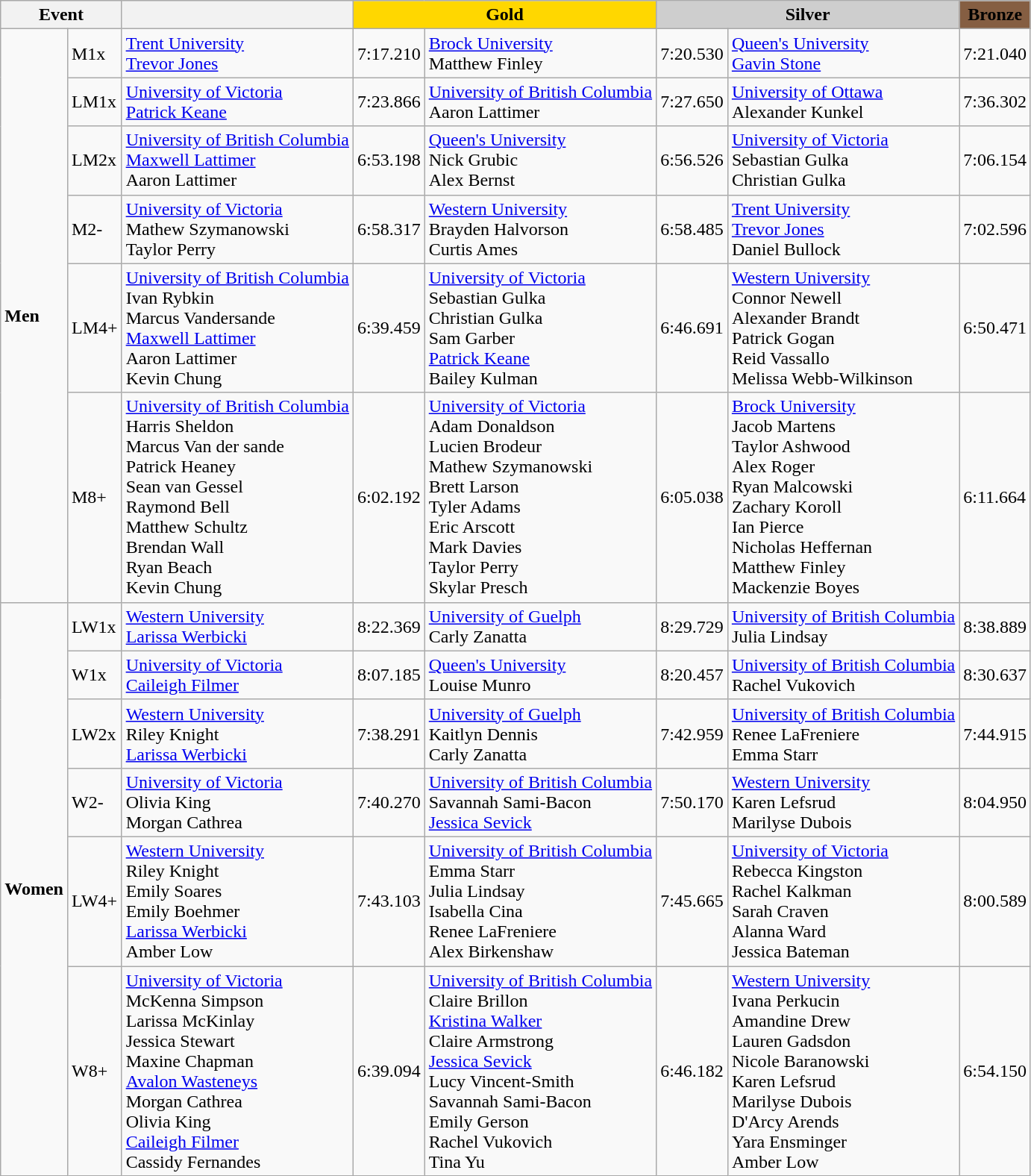<table class="wikitable mw-collapsible mw-collapsed">
<tr>
<th colspan="2">Event</th>
<th></th>
<th colspan="2" style="background:#FFD700;">Gold</th>
<th colspan="2" style="background:#CECECE;">Silver</th>
<th colspan="2" style="background:#855E42;">Bronze</th>
</tr>
<tr>
<td rowspan="6"><strong>Men</strong></td>
<td>M1x</td>
<td><a href='#'>Trent University</a><br><a href='#'> Trevor Jones</a></td>
<td>7:17.210</td>
<td><a href='#'>Brock University</a><br>Matthew Finley</td>
<td>7:20.530</td>
<td><a href='#'>Queen's University</a><br><a href='#'>Gavin Stone</a></td>
<td>7:21.040</td>
</tr>
<tr>
<td>LM1x</td>
<td><a href='#'>University of Victoria</a><br><a href='#'> Patrick Keane</a></td>
<td>7:23.866</td>
<td><a href='#'>University of British Columbia</a><br>Aaron Lattimer</td>
<td>7:27.650</td>
<td><a href='#'>University of Ottawa</a><br>Alexander Kunkel</td>
<td>7:36.302</td>
</tr>
<tr>
<td>LM2x</td>
<td><a href='#'>University of British Columbia</a><br><a href='#'>Maxwell Lattimer</a><br>Aaron Lattimer</td>
<td>6:53.198</td>
<td><a href='#'>Queen's University</a><br>Nick Grubic<br>Alex Bernst</td>
<td>6:56.526</td>
<td><a href='#'>University of Victoria</a><br>Sebastian Gulka<br>Christian Gulka</td>
<td>7:06.154</td>
</tr>
<tr>
<td>M2-</td>
<td><a href='#'>University of Victoria</a><br>Mathew Szymanowski<br>Taylor Perry</td>
<td>6:58.317</td>
<td><a href='#'>Western University</a><br>Brayden Halvorson<br>Curtis Ames</td>
<td>6:58.485</td>
<td><a href='#'>Trent University</a><br><a href='#'> Trevor Jones</a><br>Daniel Bullock</td>
<td>7:02.596</td>
</tr>
<tr>
<td>LM4+</td>
<td><a href='#'>University of British Columbia</a><br>Ivan Rybkin<br>Marcus Vandersande<br><a href='#'>Maxwell Lattimer</a><br>Aaron Lattimer<br>Kevin Chung</td>
<td>6:39.459</td>
<td><a href='#'>University of Victoria</a><br>Sebastian Gulka<br>Christian Gulka<br>Sam Garber<br><a href='#'> Patrick Keane</a><br>Bailey Kulman</td>
<td>6:46.691</td>
<td><a href='#'>Western University</a><br>Connor Newell<br>Alexander Brandt<br>Patrick Gogan<br>Reid Vassallo<br>Melissa Webb-Wilkinson</td>
<td>6:50.471</td>
</tr>
<tr>
<td>M8+</td>
<td><a href='#'>University of British Columbia</a><br>Harris Sheldon<br>Marcus Van der sande<br>Patrick Heaney<br>Sean van Gessel<br>Raymond Bell<br>Matthew Schultz<br>Brendan Wall<br>Ryan Beach<br>Kevin Chung</td>
<td>6:02.192</td>
<td><a href='#'>University of Victoria</a><br>Adam Donaldson<br>Lucien Brodeur<br>Mathew Szymanowski<br>Brett Larson<br>Tyler Adams<br>Eric Arscott<br>Mark Davies<br>Taylor Perry<br>Skylar Presch</td>
<td>6:05.038</td>
<td><a href='#'>Brock University</a><br>Jacob Martens<br>Taylor Ashwood<br>Alex Roger<br>Ryan Malcowski<br>Zachary Koroll<br>Ian Pierce<br>Nicholas Heffernan<br>Matthew Finley<br>Mackenzie Boyes</td>
<td>6:11.664</td>
</tr>
<tr>
<td rowspan="6"><strong>Women</strong></td>
<td>LW1x</td>
<td><a href='#'>Western University</a><br><a href='#'>Larissa Werbicki</a></td>
<td>8:22.369</td>
<td><a href='#'>University of Guelph</a><br>Carly Zanatta</td>
<td>8:29.729</td>
<td><a href='#'>University of British Columbia</a><br>Julia Lindsay</td>
<td>8:38.889</td>
</tr>
<tr>
<td>W1x</td>
<td><a href='#'>University of Victoria</a><br><a href='#'>Caileigh Filmer</a></td>
<td>8:07.185</td>
<td><a href='#'>Queen's University</a><br>Louise Munro</td>
<td>8:20.457</td>
<td><a href='#'>University of British Columbia</a><br>Rachel Vukovich</td>
<td>8:30.637</td>
</tr>
<tr>
<td>LW2x</td>
<td><a href='#'>Western University</a><br>Riley Knight<br><a href='#'>Larissa Werbicki</a></td>
<td>7:38.291</td>
<td><a href='#'>University of Guelph</a><br>Kaitlyn Dennis<br>Carly Zanatta</td>
<td>7:42.959</td>
<td><a href='#'>University of British Columbia</a><br>Renee LaFreniere<br>Emma Starr</td>
<td>7:44.915</td>
</tr>
<tr>
<td>W2-</td>
<td><a href='#'>University of Victoria</a><br>Olivia King<br>Morgan Cathrea</td>
<td>7:40.270</td>
<td><a href='#'>University of British Columbia</a><br>Savannah Sami-Bacon<br><a href='#'>Jessica Sevick</a></td>
<td>7:50.170</td>
<td><a href='#'>Western University</a><br>Karen Lefsrud<br>Marilyse Dubois</td>
<td>8:04.950</td>
</tr>
<tr>
<td>LW4+</td>
<td><a href='#'>Western University</a><br>Riley Knight<br>Emily Soares<br>Emily Boehmer<br><a href='#'>Larissa Werbicki</a><br>Amber Low</td>
<td>7:43.103</td>
<td><a href='#'>University of British Columbia</a><br>Emma Starr<br>Julia Lindsay<br>Isabella Cina<br>Renee LaFreniere<br>Alex Birkenshaw</td>
<td>7:45.665</td>
<td><a href='#'>University of Victoria</a><br>Rebecca Kingston<br>Rachel Kalkman<br>Sarah Craven<br>Alanna Ward<br>Jessica Bateman</td>
<td>8:00.589</td>
</tr>
<tr>
<td>W8+</td>
<td><a href='#'>University of Victoria</a><br>McKenna Simpson<br>Larissa McKinlay<br>Jessica Stewart<br>Maxine Chapman<br><a href='#'>Avalon Wasteneys</a><br>Morgan Cathrea<br>Olivia King<br><a href='#'>Caileigh Filmer</a><br>Cassidy Fernandes</td>
<td>6:39.094</td>
<td><a href='#'>University of British Columbia</a><br>Claire Brillon<br><a href='#'>Kristina Walker</a><br>Claire Armstrong<br><a href='#'>Jessica Sevick</a><br>Lucy Vincent-Smith<br>Savannah Sami-Bacon<br>Emily Gerson<br>Rachel Vukovich<br>Tina Yu</td>
<td>6:46.182</td>
<td><a href='#'>Western University</a><br>Ivana Perkucin<br>Amandine Drew<br>Lauren Gadsdon<br>Nicole Baranowski<br>Karen Lefsrud<br>Marilyse Dubois<br>D'Arcy Arends<br>Yara Ensminger<br>Amber Low</td>
<td>6:54.150</td>
</tr>
</table>
